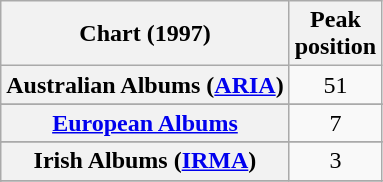<table class="wikitable sortable plainrowheaders" style="text-align:center">
<tr>
<th scope="col">Chart (1997)</th>
<th scope="col">Peak<br>position</th>
</tr>
<tr>
<th scope="row">Australian Albums (<a href='#'>ARIA</a>)</th>
<td>51</td>
</tr>
<tr>
</tr>
<tr>
</tr>
<tr>
<th scope="row"><a href='#'>European Albums</a></th>
<td>7</td>
</tr>
<tr>
</tr>
<tr>
<th scope="row">Irish Albums (<a href='#'>IRMA</a>)</th>
<td>3</td>
</tr>
<tr>
</tr>
<tr>
</tr>
<tr>
</tr>
<tr>
</tr>
<tr>
</tr>
<tr>
</tr>
</table>
